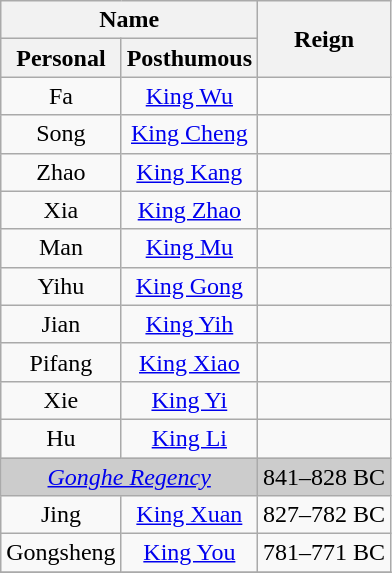<table class="wikitable" style="text-align:center">
<tr>
<th colspan="2" scope="colgroup">Name</th>
<th rowspan="2" scope="col">Reign</th>
</tr>
<tr>
<th scope="col">Personal</th>
<th scope="col">Posthumous</th>
</tr>
<tr>
<td>Fa </td>
<td><a href='#'>King Wu</a> </td>
<td></td>
</tr>
<tr>
<td>Song </td>
<td><a href='#'>King Cheng</a> </td>
<td></td>
</tr>
<tr>
<td>Zhao </td>
<td><a href='#'>King Kang</a> </td>
<td></td>
</tr>
<tr>
<td>Xia </td>
<td><a href='#'>King Zhao</a> </td>
<td></td>
</tr>
<tr>
<td>Man </td>
<td><a href='#'>King Mu</a> </td>
<td></td>
</tr>
<tr>
<td>Yihu </td>
<td><a href='#'>King Gong</a> </td>
<td></td>
</tr>
<tr>
<td>Jian </td>
<td><a href='#'>King Yih</a> </td>
<td></td>
</tr>
<tr>
<td>Pifang </td>
<td><a href='#'>King Xiao</a> </td>
<td></td>
</tr>
<tr>
<td>Xie </td>
<td><a href='#'>King Yi</a> </td>
<td></td>
</tr>
<tr>
<td>Hu </td>
<td><a href='#'>King Li</a> </td>
<td></td>
</tr>
<tr style="background-color:#ccc">
<td colspan="2"><em><a href='#'>Gonghe Regency</a></em> </td>
<td>841–828 BC</td>
</tr>
<tr>
<td>Jing </td>
<td><a href='#'>King Xuan</a> </td>
<td>827–782 BC</td>
</tr>
<tr>
<td>Gongsheng </td>
<td><a href='#'>King You</a> </td>
<td>781–771 BC</td>
</tr>
<tr>
</tr>
</table>
